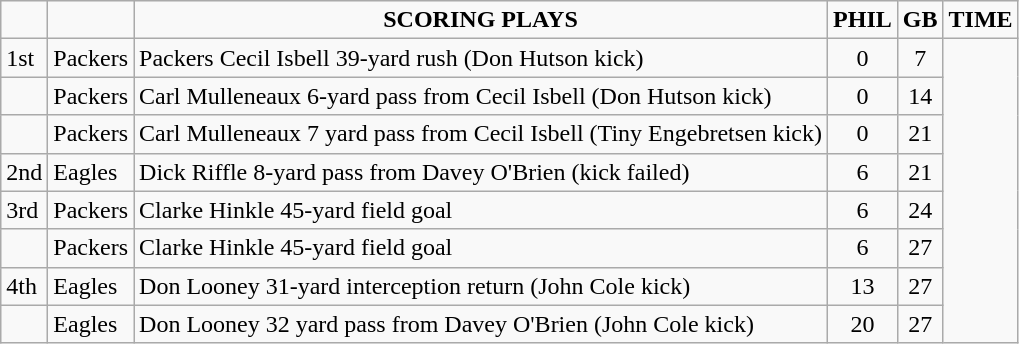<table class="wikitable">
<tr align="center">
<td></td>
<td></td>
<td><strong>SCORING PLAYS</strong></td>
<td><strong>PHIL</strong></td>
<td><strong>GB</strong></td>
<td><strong>TIME</strong></td>
</tr>
<tr align="left">
<td>1st</td>
<td>Packers</td>
<td>Packers Cecil Isbell 39-yard rush (Don Hutson kick)</td>
<td - align="center">0</td>
<td - align="center">7</td>
</tr>
<tr align="left">
<td></td>
<td>Packers</td>
<td>Carl Mulleneaux 6-yard pass from Cecil Isbell (Don Hutson kick)</td>
<td - align="center">0</td>
<td - align="center">14</td>
</tr>
<tr align="left">
<td></td>
<td>Packers</td>
<td>Carl Mulleneaux 7 yard pass from Cecil Isbell (Tiny Engebretsen kick)</td>
<td align="center" ->0</td>
<td - align="center">21</td>
</tr>
<tr align=left>
<td>2nd</td>
<td>Eagles</td>
<td>Dick Riffle 8-yard pass from Davey O'Brien (kick failed)</td>
<td - align="center">6</td>
<td - align="center">21</td>
</tr>
<tr align=left>
<td>3rd</td>
<td>Packers</td>
<td>Clarke Hinkle 45-yard field goal</td>
<td - align="center">6</td>
<td - align="center">24</td>
</tr>
<tr align=left>
<td></td>
<td>Packers</td>
<td>Clarke Hinkle 45-yard field goal</td>
<td - align="center">6</td>
<td - align="center">27</td>
</tr>
<tr align=left>
<td>4th</td>
<td>Eagles</td>
<td>Don Looney 31-yard interception return (John Cole kick)</td>
<td - align="center">13</td>
<td - align="center">27</td>
</tr>
<tr align=left>
<td></td>
<td>Eagles</td>
<td>Don Looney 32 yard pass from Davey O'Brien (John Cole kick)</td>
<td align="center" ->20</td>
<td - align="center">27</td>
</tr>
</table>
